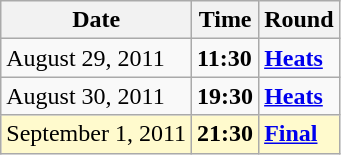<table class="wikitable">
<tr>
<th>Date</th>
<th>Time</th>
<th>Round</th>
</tr>
<tr>
<td>August 29, 2011</td>
<td><strong>11:30</strong></td>
<td><strong><a href='#'>Heats</a></strong></td>
</tr>
<tr>
<td>August 30, 2011</td>
<td><strong>19:30</strong></td>
<td><strong><a href='#'>Heats</a></strong></td>
</tr>
<tr style=background:lemonchiffon>
<td>September 1, 2011</td>
<td><strong>21:30</strong></td>
<td><strong><a href='#'>Final</a></strong></td>
</tr>
</table>
